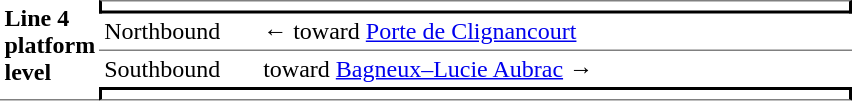<table border=0 cellspacing=0 cellpadding=3>
<tr>
<td style="border-bottom:solid 1px gray;" width=50 rowspan=10 valign=top><strong>Line 4 platform level</strong></td>
<td style="border-top:solid 1px gray;border-right:solid 2px black;border-left:solid 2px black;border-bottom:solid 2px black;text-align:center;" colspan=2></td>
</tr>
<tr>
<td style="border-bottom:solid 1px gray;" width=100>Northbound</td>
<td style="border-bottom:solid 1px gray;" width=390>←   toward <a href='#'>Porte de Clignancourt</a> </td>
</tr>
<tr>
<td>Southbound</td>
<td>   toward <a href='#'>Bagneux–Lucie Aubrac</a>  →</td>
</tr>
<tr>
<td style="border-top:solid 2px black;border-right:solid 2px black;border-left:solid 2px black;border-bottom:solid 1px gray;text-align:center;" colspan=2></td>
</tr>
</table>
